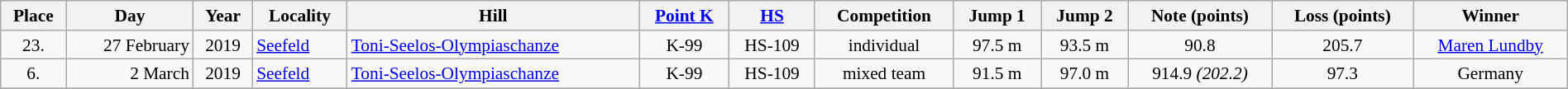<table width=100% class=wikitable style="font-size: 89%; text-align:center">
<tr>
<th>Place</th>
<th>Day</th>
<th>Year</th>
<th>Locality</th>
<th>Hill</th>
<th><a href='#'>Point K</a></th>
<th><a href='#'>HS</a></th>
<th>Competition</th>
<th>Jump 1</th>
<th>Jump 2</th>
<th>Note (points)</th>
<th>Loss (points)</th>
<th>Winner</th>
</tr>
<tr>
<td>23.</td>
<td align=right>27 February</td>
<td>2019</td>
<td align=left><a href='#'>Seefeld</a></td>
<td align=left><a href='#'>Toni-Seelos-Olympiaschanze</a></td>
<td>K-99</td>
<td>HS-109</td>
<td>individual</td>
<td>97.5 m</td>
<td>93.5 m</td>
<td>90.8</td>
<td>205.7</td>
<td><a href='#'>Maren Lundby</a></td>
</tr>
<tr>
<td>6.</td>
<td align=right>2 March</td>
<td>2019</td>
<td align=left><a href='#'>Seefeld</a></td>
<td align=left><a href='#'>Toni-Seelos-Olympiaschanze</a></td>
<td>K-99</td>
<td>HS-109</td>
<td>mixed team</td>
<td>91.5 m</td>
<td>97.0 m</td>
<td>914.9 <em>(202.2)</em></td>
<td>97.3</td>
<td>Germany</td>
</tr>
<tr>
</tr>
</table>
